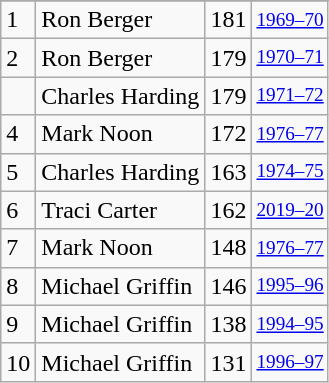<table class="wikitable">
<tr>
</tr>
<tr>
<td>1</td>
<td>Ron Berger</td>
<td>181</td>
<td style="font-size:80%;"><a href='#'>1969–70</a></td>
</tr>
<tr>
<td>2</td>
<td>Ron Berger</td>
<td>179</td>
<td style="font-size:80%;"><a href='#'>1970–71</a></td>
</tr>
<tr>
<td></td>
<td>Charles Harding</td>
<td>179</td>
<td style="font-size:80%;"><a href='#'>1971–72</a></td>
</tr>
<tr>
<td>4</td>
<td>Mark Noon</td>
<td>172</td>
<td style="font-size:80%;"><a href='#'>1976–77</a></td>
</tr>
<tr>
<td>5</td>
<td>Charles Harding</td>
<td>163</td>
<td style="font-size:80%;"><a href='#'>1974–75</a></td>
</tr>
<tr>
<td>6</td>
<td>Traci Carter</td>
<td>162</td>
<td style="font-size:80%;"><a href='#'>2019–20</a></td>
</tr>
<tr>
<td>7</td>
<td>Mark Noon</td>
<td>148</td>
<td style="font-size:80%;"><a href='#'>1976–77</a></td>
</tr>
<tr>
<td>8</td>
<td>Michael Griffin</td>
<td>146</td>
<td style="font-size:80%;"><a href='#'>1995–96</a></td>
</tr>
<tr>
<td>9</td>
<td>Michael Griffin</td>
<td>138</td>
<td style="font-size:80%;"><a href='#'>1994–95</a></td>
</tr>
<tr>
<td>10</td>
<td>Michael Griffin</td>
<td>131</td>
<td style="font-size:80%;"><a href='#'>1996–97</a></td>
</tr>
</table>
